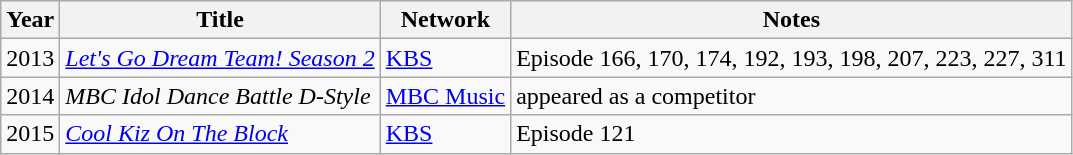<table class="wikitable sortable">
<tr>
<th>Year</th>
<th>Title</th>
<th>Network</th>
<th>Notes</th>
</tr>
<tr>
<td>2013</td>
<td><em><a href='#'>Let's Go Dream Team! Season 2</a></em></td>
<td><a href='#'>KBS</a></td>
<td>Episode 166, 170, 174, 192, 193, 198, 207, 223, 227, 311</td>
</tr>
<tr>
<td>2014</td>
<td><em>MBC Idol Dance Battle D-Style</em></td>
<td><a href='#'>MBC Music</a></td>
<td>appeared as a competitor</td>
</tr>
<tr>
<td>2015</td>
<td><em><a href='#'>Cool Kiz On The Block</a></em></td>
<td><a href='#'>KBS</a></td>
<td>Episode 121</td>
</tr>
</table>
